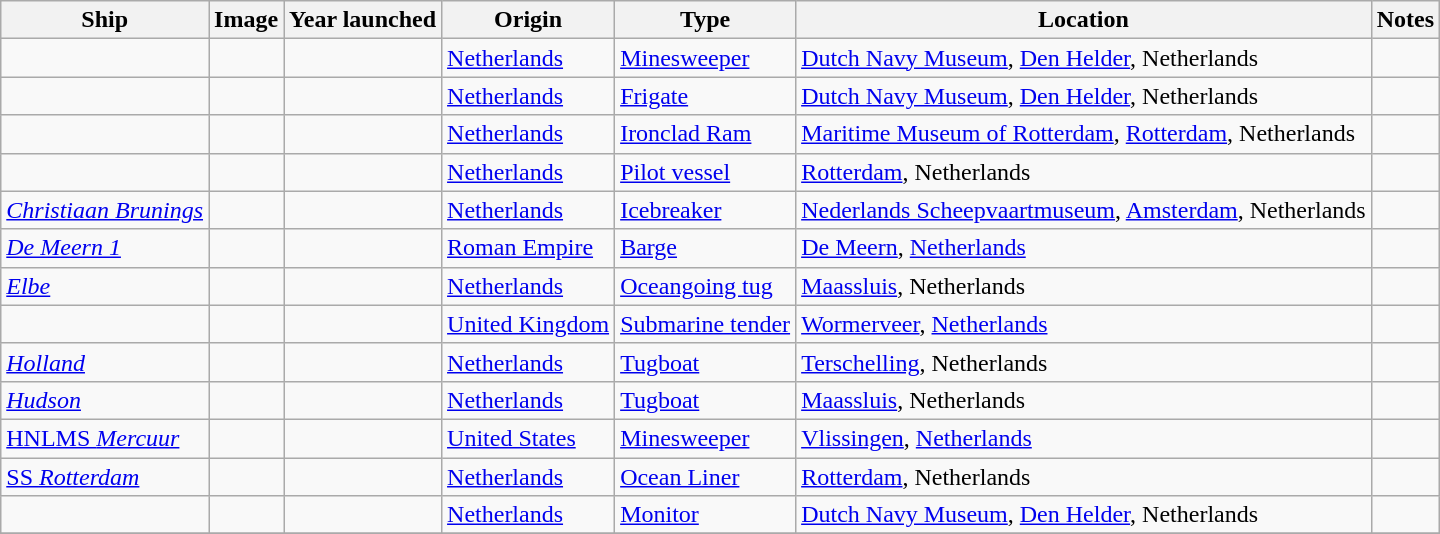<table class="wikitable sortable">
<tr>
<th>Ship</th>
<th>Image</th>
<th>Year launched</th>
<th>Origin</th>
<th>Type</th>
<th>Location</th>
<th>Notes</th>
</tr>
<tr>
<td data-sort-value=Abraham Crijnssen></td>
<td></td>
<td></td>
<td> <a href='#'>Netherlands</a></td>
<td><a href='#'>Minesweeper</a></td>
<td><a href='#'>Dutch Navy Museum</a>, <a href='#'>Den Helder</a>, Netherlands<br></td>
</tr>
<tr>
<td data-sort-value=Bonaire></td>
<td></td>
<td></td>
<td> <a href='#'>Netherlands</a></td>
<td><a href='#'>Frigate</a></td>
<td><a href='#'>Dutch Navy Museum</a>, <a href='#'>Den Helder</a>, Netherlands<br><small></small></td>
<td></td>
</tr>
<tr>
<td data-sort-value=Buffel></td>
<td></td>
<td></td>
<td> <a href='#'>Netherlands</a></td>
<td><a href='#'>Ironclad Ram</a></td>
<td><a href='#'>Maritime Museum of Rotterdam</a>, <a href='#'>Rotterdam</a>, Netherlands<br></td>
<td></td>
</tr>
<tr>
<td data-sort-value=Castor></td>
<td></td>
<td></td>
<td> <a href='#'>Netherlands</a></td>
<td><a href='#'>Pilot vessel</a></td>
<td><a href='#'>Rotterdam</a>, Netherlands</td>
<td></td>
</tr>
<tr>
<td data-sort-value=Christiaan Brunings><a href='#'><em>Christiaan Brunings</em></a></td>
<td></td>
<td></td>
<td> <a href='#'>Netherlands</a></td>
<td><a href='#'>Icebreaker</a></td>
<td><a href='#'>Nederlands Scheepvaartmuseum</a>, <a href='#'>Amsterdam</a>, Netherlands</td>
<td></td>
</tr>
<tr>
<td data-sort-value=De Meern 1><em><a href='#'>De Meern 1</a></em></td>
<td></td>
<td></td>
<td><a href='#'>Roman Empire</a></td>
<td><a href='#'>Barge</a></td>
<td><a href='#'>De Meern</a>, <a href='#'>Netherlands</a></td>
<td></td>
</tr>
<tr>
<td data-sort-value=Elbe><a href='#'><em>Elbe</em></a></td>
<td></td>
<td></td>
<td> <a href='#'>Netherlands</a></td>
<td><a href='#'>Oceangoing tug</a></td>
<td><a href='#'>Maassluis</a>, Netherlands<br><small></small></td>
<td></td>
</tr>
<tr>
<td data-sort-value=Elfin></td>
<td></td>
<td></td>
<td> <a href='#'>United Kingdom</a></td>
<td><a href='#'>Submarine tender</a></td>
<td><a href='#'>Wormerveer</a>, <a href='#'>Netherlands</a><br><small></small></td>
<td></td>
</tr>
<tr>
<td data-sort-value=Holland><a href='#'><em>Holland</em></a></td>
<td></td>
<td></td>
<td> <a href='#'>Netherlands</a></td>
<td><a href='#'>Tugboat</a></td>
<td><a href='#'>Terschelling</a>, Netherlands</td>
<td></td>
</tr>
<tr>
<td data-sort-value=Hudson><a href='#'><em>Hudson</em></a></td>
<td></td>
<td></td>
<td> <a href='#'>Netherlands</a></td>
<td><a href='#'>Tugboat</a></td>
<td><a href='#'>Maassluis</a>, Netherlands</td>
<td></td>
</tr>
<tr>
<td data-sort-value=Onverschrokken><a href='#'>HNLMS <em>Mercuur</em></a></td>
<td></td>
<td></td>
<td> <a href='#'>United States</a></td>
<td><a href='#'>Minesweeper</a></td>
<td><a href='#'>Vlissingen</a>, <a href='#'>Netherlands</a><br></td>
<td></td>
</tr>
<tr>
<td data-sort-value=Rotterdam><a href='#'>SS <em>Rotterdam</em></a></td>
<td></td>
<td></td>
<td> <a href='#'>Netherlands</a></td>
<td><a href='#'>Ocean Liner</a></td>
<td><a href='#'>Rotterdam</a>, Netherlands</td>
<td></td>
</tr>
<tr>
<td data-sort-value=Schorpioen></td>
<td></td>
<td></td>
<td> <a href='#'>Netherlands</a></td>
<td><a href='#'>Monitor</a></td>
<td><a href='#'>Dutch Navy Museum</a>, <a href='#'>Den Helder</a>, Netherlands</td>
<td></td>
</tr>
<tr>
</tr>
</table>
